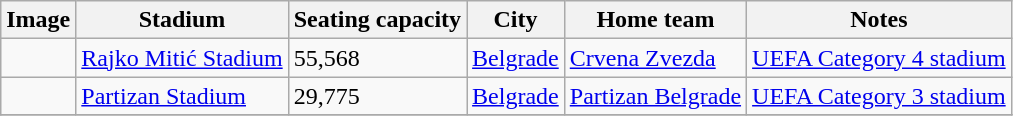<table class="wikitable sortable">
<tr>
<th>Image</th>
<th>Stadium</th>
<th>Seating capacity</th>
<th>City</th>
<th>Home team</th>
<th>Notes</th>
</tr>
<tr>
<td></td>
<td><a href='#'>Rajko Mitić Stadium</a></td>
<td>55,568</td>
<td><a href='#'>Belgrade</a></td>
<td><a href='#'>Crvena Zvezda</a></td>
<td><a href='#'>UEFA Category 4 stadium</a></td>
</tr>
<tr>
<td></td>
<td><a href='#'>Partizan Stadium</a></td>
<td>29,775</td>
<td><a href='#'>Belgrade</a></td>
<td><a href='#'>Partizan Belgrade</a></td>
<td><a href='#'>UEFA Category 3 stadium</a></td>
</tr>
<tr>
</tr>
</table>
